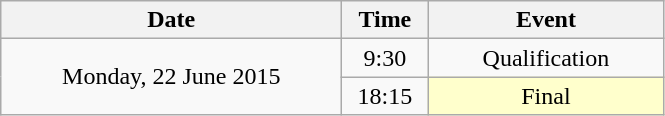<table class = "wikitable" style="text-align:center;">
<tr>
<th width=220>Date</th>
<th width=50>Time</th>
<th width=150>Event</th>
</tr>
<tr>
<td rowspan=2>Monday, 22 June 2015</td>
<td>9:30</td>
<td>Qualification</td>
</tr>
<tr>
<td>18:15</td>
<td bgcolor=ffffcc>Final</td>
</tr>
</table>
